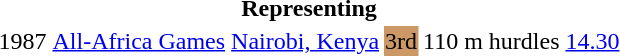<table>
<tr>
<th colspan="6">Representing </th>
</tr>
<tr>
<td>1987</td>
<td><a href='#'>All-Africa Games</a></td>
<td><a href='#'>Nairobi, Kenya</a></td>
<td bgcolor=cc9966>3rd</td>
<td>110 m hurdles</td>
<td><a href='#'>14.30</a></td>
</tr>
</table>
